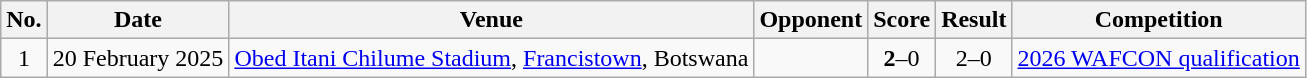<table class="wikitable sortable">
<tr>
<th scope="col">No.</th>
<th scope="col">Date</th>
<th scope="col">Venue</th>
<th scope="col">Opponent</th>
<th scope="col">Score</th>
<th scope="col">Result</th>
<th scope="col">Competition</th>
</tr>
<tr>
<td style="text-align:center">1</td>
<td>20 February 2025</td>
<td><a href='#'>Obed Itani Chilume Stadium</a>, <a href='#'>Francistown</a>, Botswana</td>
<td></td>
<td style="text-align:center"><strong>2</strong>–0</td>
<td style="text-align:center">2–0</td>
<td><a href='#'>2026 WAFCON qualification</a></td>
</tr>
</table>
